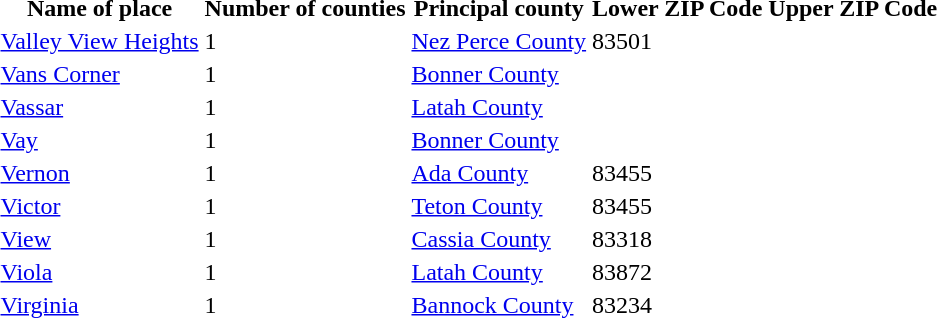<table>
<tr>
<th>Name of place</th>
<th>Number of counties</th>
<th>Principal county</th>
<th>Lower ZIP Code</th>
<th>Upper ZIP Code</th>
</tr>
<tr --->
<td><a href='#'>Valley View Heights</a></td>
<td>1</td>
<td><a href='#'>Nez Perce County</a></td>
<td>83501</td>
<td> </td>
</tr>
<tr --->
<td><a href='#'>Vans Corner</a></td>
<td>1</td>
<td><a href='#'>Bonner County</a></td>
<td> </td>
<td> </td>
</tr>
<tr --->
<td><a href='#'>Vassar</a></td>
<td>1</td>
<td><a href='#'>Latah County</a></td>
<td> </td>
<td> </td>
</tr>
<tr --->
<td><a href='#'>Vay</a></td>
<td>1</td>
<td><a href='#'>Bonner County</a></td>
<td> </td>
<td> </td>
</tr>
<tr --->
<td><a href='#'>Vernon</a></td>
<td>1</td>
<td><a href='#'>Ada County</a></td>
<td>83455</td>
<td> </td>
</tr>
<tr --->
<td><a href='#'>Victor</a></td>
<td>1</td>
<td><a href='#'>Teton County</a></td>
<td>83455</td>
<td> </td>
</tr>
<tr --->
<td><a href='#'>View</a></td>
<td>1</td>
<td><a href='#'>Cassia County</a></td>
<td>83318</td>
<td> </td>
</tr>
<tr --->
<td><a href='#'>Viola</a></td>
<td>1</td>
<td><a href='#'>Latah County</a></td>
<td>83872</td>
<td> </td>
</tr>
<tr --->
<td><a href='#'>Virginia</a></td>
<td>1</td>
<td><a href='#'>Bannock County</a></td>
<td>83234</td>
<td> </td>
</tr>
<tr --->
</tr>
</table>
